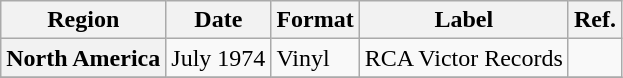<table class="wikitable plainrowheaders">
<tr>
<th scope="col">Region</th>
<th scope="col">Date</th>
<th scope="col">Format</th>
<th scope="col">Label</th>
<th scope="col">Ref.</th>
</tr>
<tr>
<th scope="row">North America</th>
<td>July 1974</td>
<td>Vinyl</td>
<td>RCA Victor Records</td>
<td></td>
</tr>
<tr>
</tr>
</table>
